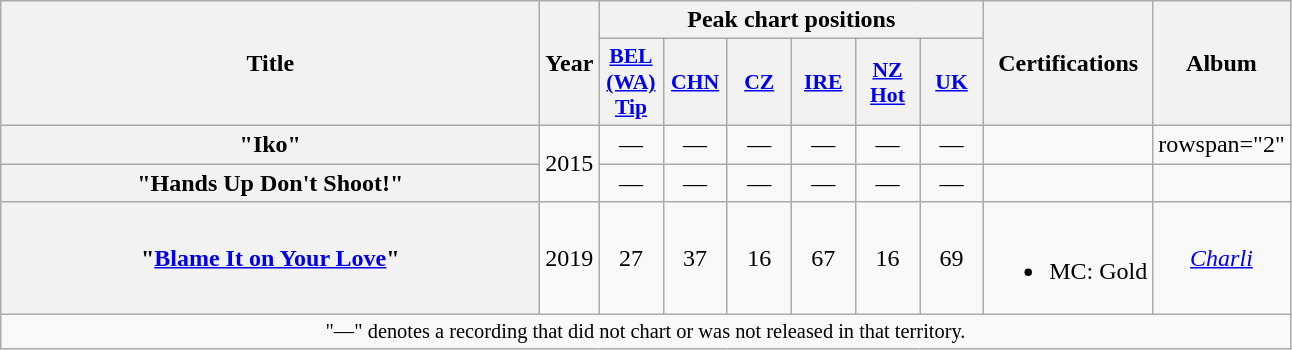<table class="wikitable plainrowheaders" style="text-align:center;">
<tr>
<th scope="col" rowspan="2" style="width:22em;">Title</th>
<th scope="col" rowspan="2" style="width:1em;">Year</th>
<th scope="col" colspan="6">Peak chart positions</th>
<th scope="col" rowspan="2">Certifications</th>
<th scope="col" rowspan="2">Album</th>
</tr>
<tr>
<th scope="col" style="width:2.5em;font-size:90%;"><a href='#'>BEL<br>(WA)<br>Tip</a><br></th>
<th scope="col" style="width:2.5em;font-size:90%;"><a href='#'>CHN</a><br></th>
<th scope="col" style="width:2.5em;font-size:90%;"><a href='#'>CZ</a><br></th>
<th scope="col" style="width:2.5em;font-size:90%;"><a href='#'>IRE</a><br></th>
<th scope="col" style="width:2.5em;font-size:90%;"><a href='#'>NZ<br>Hot</a><br></th>
<th scope="col" style="width:2.5em;font-size:90%;"><a href='#'>UK</a><br></th>
</tr>
<tr>
<th scope="row">"Iko"<br></th>
<td rowspan="2">2015</td>
<td>—</td>
<td>—</td>
<td>—</td>
<td>—</td>
<td>—</td>
<td>—</td>
<td></td>
<td>rowspan="2" </td>
</tr>
<tr>
<th scope="row">"Hands Up Don't Shoot!"<br></th>
<td>—</td>
<td>—</td>
<td>—</td>
<td>—</td>
<td>—</td>
<td>—</td>
<td></td>
</tr>
<tr>
<th scope="row">"<a href='#'>Blame It on Your Love</a>"<br></th>
<td>2019</td>
<td>27</td>
<td>37</td>
<td>16</td>
<td>67</td>
<td>16</td>
<td>69</td>
<td><br><ul><li>MC: Gold</li></ul></td>
<td><em><a href='#'>Charli</a></em></td>
</tr>
<tr>
<td colspan="14" style="font-size:85%">"—" denotes a recording that did not chart or was not released in that territory.</td>
</tr>
</table>
